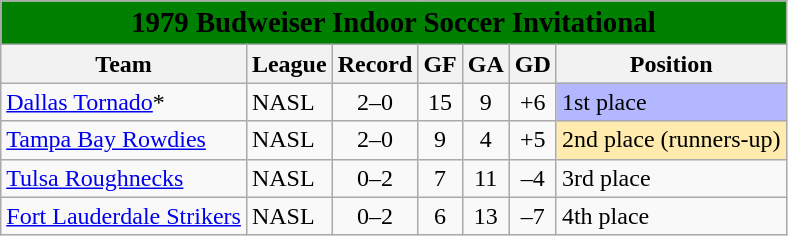<table class="wikitable sortable">
<tr>
<th ! style="background:green" class="unsortable" colspan="7"><span><big> 1979 Budweiser Indoor Soccer Invitational </big></span></th>
</tr>
<tr>
<th>Team</th>
<th>League</th>
<th>Record</th>
<th>GF</th>
<th>GA</th>
<th>GD</th>
<th>Position</th>
</tr>
<tr>
<td><a href='#'>Dallas Tornado</a>*</td>
<td>NASL</td>
<td align=center>2–0</td>
<td align=center>15</td>
<td align=center>9</td>
<td align=center>+6</td>
<td bgcolor="#B3B7FF">1st place</td>
</tr>
<tr>
<td><a href='#'>Tampa Bay Rowdies</a></td>
<td>NASL</td>
<td align=center>2–0</td>
<td align=center>9</td>
<td align=center>4</td>
<td align=center>+5</td>
<td style="background:#ffebad;">2nd place (runners-up)</td>
</tr>
<tr>
<td><a href='#'>Tulsa Roughnecks</a></td>
<td>NASL</td>
<td align=center>0–2</td>
<td align=center>7</td>
<td align=center>11</td>
<td align=center>–4</td>
<td>3rd place</td>
</tr>
<tr>
<td><a href='#'>Fort Lauderdale Strikers</a></td>
<td>NASL</td>
<td align=center>0–2</td>
<td align=center>6</td>
<td align=center>13</td>
<td align=center>–7</td>
<td>4th place</td>
</tr>
</table>
